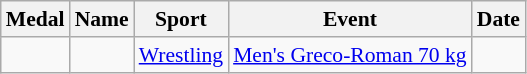<table class="wikitable sortable" style="font-size:90%">
<tr>
<th>Medal</th>
<th>Name</th>
<th>Sport</th>
<th>Event</th>
<th>Date</th>
</tr>
<tr>
<td></td>
<td></td>
<td><a href='#'>Wrestling</a></td>
<td><a href='#'>Men's Greco-Roman 70 kg</a></td>
<td></td>
</tr>
</table>
